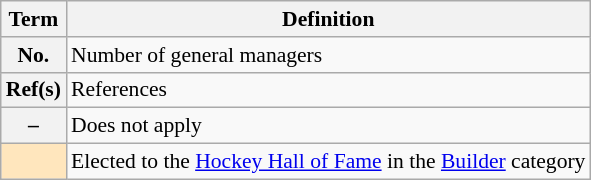<table class="wikitable" style="font-size:90%;">
<tr>
<th scope="col">Term</th>
<th scope="col">Definition</th>
</tr>
<tr>
<th scope="row">No.</th>
<td>Number of general managers</td>
</tr>
<tr>
<th scope="row">Ref(s)</th>
<td>References</td>
</tr>
<tr>
<th scope="row">–</th>
<td>Does not apply</td>
</tr>
<tr>
<th scope="row" style="background: #FFE6BD"></th>
<td>Elected to the <a href='#'>Hockey Hall of Fame</a> in the <a href='#'>Builder</a> category</td>
</tr>
</table>
